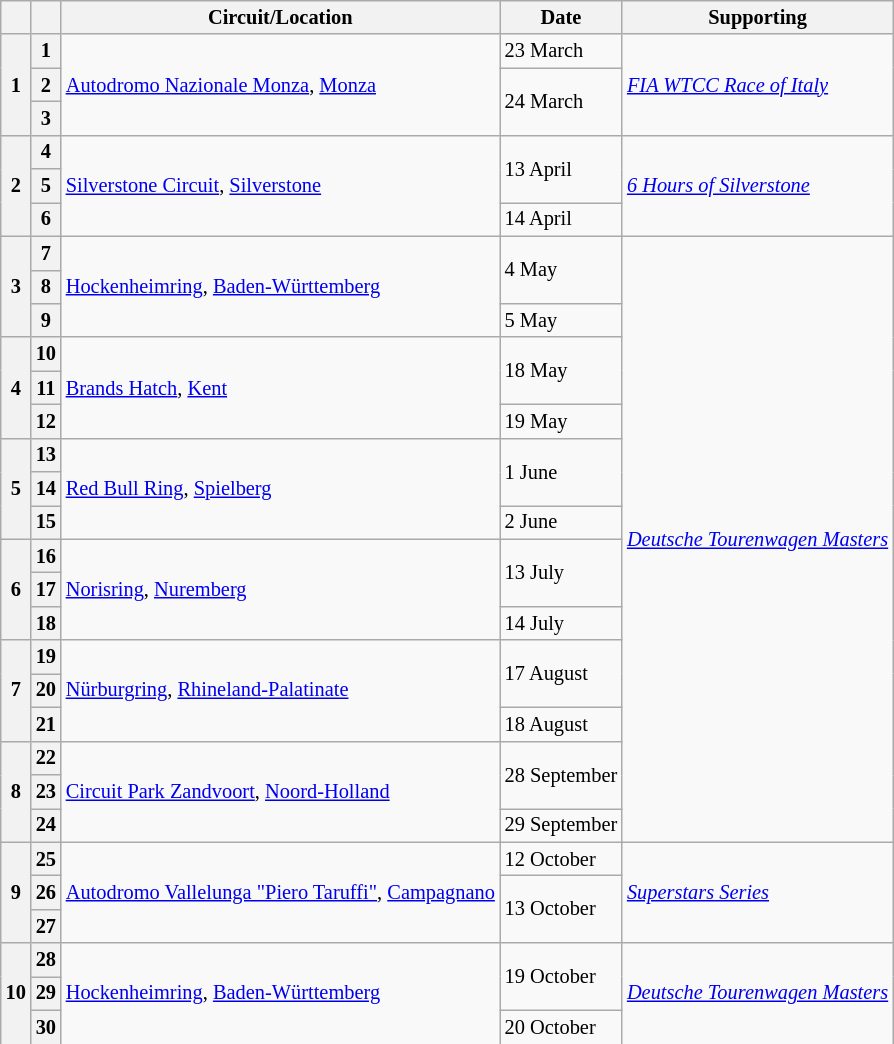<table class="wikitable" style="font-size: 85%">
<tr>
<th></th>
<th></th>
<th>Circuit/Location</th>
<th>Date</th>
<th>Supporting</th>
</tr>
<tr>
<th rowspan=3>1</th>
<th>1</th>
<td rowspan=3> <a href='#'>Autodromo Nazionale Monza</a>, <a href='#'>Monza</a></td>
<td>23 March</td>
<td rowspan=3><em><a href='#'>FIA WTCC Race of Italy</a></em></td>
</tr>
<tr>
<th>2</th>
<td rowspan=2>24 March</td>
</tr>
<tr>
<th>3</th>
</tr>
<tr>
<th rowspan=3>2</th>
<th>4</th>
<td rowspan=3> <a href='#'>Silverstone Circuit</a>, <a href='#'>Silverstone</a></td>
<td rowspan=2>13 April</td>
<td rowspan=3><em><a href='#'>6 Hours of Silverstone</a></em></td>
</tr>
<tr>
<th>5</th>
</tr>
<tr>
<th>6</th>
<td>14 April</td>
</tr>
<tr>
<th rowspan=3>3</th>
<th>7</th>
<td rowspan=3> <a href='#'>Hockenheimring</a>, <a href='#'>Baden-Württemberg</a></td>
<td rowspan=2>4 May</td>
<td rowspan=18><em><a href='#'>Deutsche Tourenwagen Masters</a></em></td>
</tr>
<tr>
<th>8</th>
</tr>
<tr>
<th>9</th>
<td>5 May</td>
</tr>
<tr>
<th rowspan=3>4</th>
<th>10</th>
<td rowspan=3> <a href='#'>Brands Hatch</a>, <a href='#'>Kent</a></td>
<td rowspan=2>18 May</td>
</tr>
<tr>
<th>11</th>
</tr>
<tr>
<th>12</th>
<td>19 May</td>
</tr>
<tr>
<th rowspan=3>5</th>
<th>13</th>
<td rowspan=3> <a href='#'>Red Bull Ring</a>, <a href='#'>Spielberg</a></td>
<td rowspan=2>1 June</td>
</tr>
<tr>
<th>14</th>
</tr>
<tr>
<th>15</th>
<td>2 June</td>
</tr>
<tr>
<th rowspan=3>6</th>
<th>16</th>
<td rowspan=3> <a href='#'>Norisring</a>, <a href='#'>Nuremberg</a></td>
<td rowspan=2>13 July</td>
</tr>
<tr>
<th>17</th>
</tr>
<tr>
<th>18</th>
<td>14 July</td>
</tr>
<tr>
<th rowspan=3>7</th>
<th>19</th>
<td rowspan=3> <a href='#'>Nürburgring</a>, <a href='#'>Rhineland-Palatinate</a></td>
<td rowspan=2>17 August</td>
</tr>
<tr>
<th>20</th>
</tr>
<tr>
<th>21</th>
<td>18 August</td>
</tr>
<tr>
<th rowspan=3>8</th>
<th>22</th>
<td rowspan=3> <a href='#'>Circuit Park Zandvoort</a>, <a href='#'>Noord-Holland</a></td>
<td rowspan=2>28 September</td>
</tr>
<tr>
<th>23</th>
</tr>
<tr>
<th>24</th>
<td>29 September</td>
</tr>
<tr>
<th rowspan=3>9</th>
<th>25</th>
<td rowspan=3>  <a href='#'>Autodromo Vallelunga "Piero Taruffi"</a>, <a href='#'>Campagnano</a></td>
<td>12 October</td>
<td rowspan=3><em><a href='#'>Superstars Series</a></em></td>
</tr>
<tr>
<th>26</th>
<td rowspan=2>13 October</td>
</tr>
<tr>
<th>27</th>
</tr>
<tr>
<th rowspan=3>10</th>
<th>28</th>
<td rowspan=3> <a href='#'>Hockenheimring</a>, <a href='#'>Baden-Württemberg</a></td>
<td rowspan=2>19 October</td>
<td rowspan=3><em><a href='#'>Deutsche Tourenwagen Masters</a></em></td>
</tr>
<tr>
<th>29</th>
</tr>
<tr>
<th>30</th>
<td>20 October</td>
</tr>
</table>
